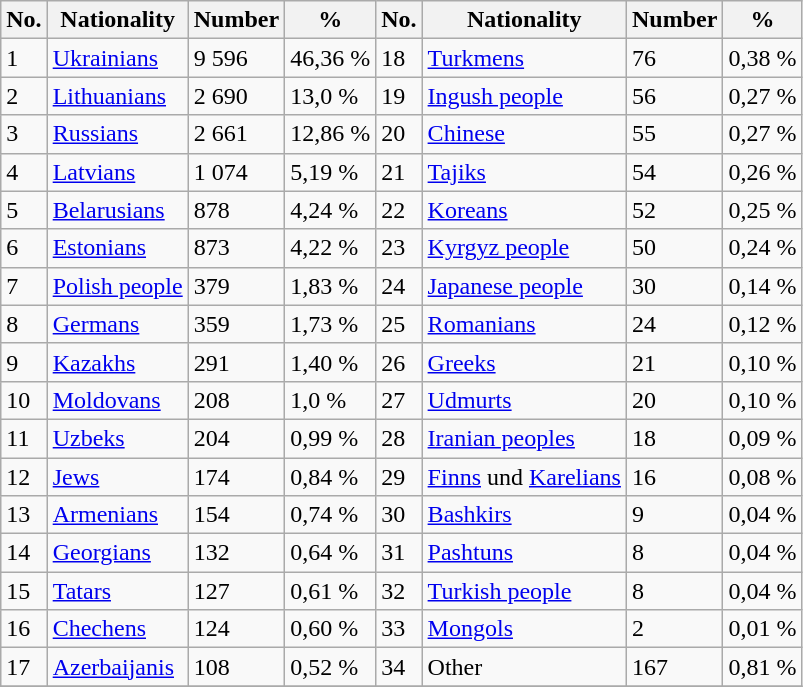<table class="wikitable" border="1">
<tr>
<th>No.</th>
<th>Nationality</th>
<th>Number</th>
<th>%</th>
<th>No.</th>
<th>Nationality</th>
<th>Number</th>
<th>%</th>
</tr>
<tr>
<td>1</td>
<td><a href='#'>Ukrainians</a></td>
<td>9 596</td>
<td>46,36 %</td>
<td>18</td>
<td><a href='#'>Turkmens</a></td>
<td>76</td>
<td>0,38 %</td>
</tr>
<tr>
<td>2</td>
<td><a href='#'>Lithuanians</a></td>
<td>2 690</td>
<td>13,0 %</td>
<td>19</td>
<td><a href='#'>Ingush people</a></td>
<td>56</td>
<td>0,27 %</td>
</tr>
<tr>
<td>3</td>
<td><a href='#'>Russians</a></td>
<td>2 661</td>
<td>12,86 %</td>
<td>20</td>
<td><a href='#'>Chinese</a></td>
<td>55</td>
<td>0,27 %</td>
</tr>
<tr>
<td>4</td>
<td><a href='#'>Latvians</a></td>
<td>1 074</td>
<td>5,19 %</td>
<td>21</td>
<td><a href='#'>Tajiks</a></td>
<td>54</td>
<td>0,26 %</td>
</tr>
<tr>
<td>5</td>
<td><a href='#'>Belarusians</a></td>
<td>878</td>
<td>4,24 %</td>
<td>22</td>
<td><a href='#'>Koreans</a></td>
<td>52</td>
<td>0,25 %</td>
</tr>
<tr>
<td>6</td>
<td><a href='#'>Estonians</a></td>
<td>873</td>
<td>4,22 %</td>
<td>23</td>
<td><a href='#'>Kyrgyz people</a></td>
<td>50</td>
<td>0,24 %</td>
</tr>
<tr>
<td>7</td>
<td><a href='#'>Polish people</a></td>
<td>379</td>
<td>1,83 %</td>
<td>24</td>
<td><a href='#'>Japanese people</a></td>
<td>30</td>
<td>0,14 %</td>
</tr>
<tr>
<td>8</td>
<td><a href='#'>Germans</a></td>
<td>359</td>
<td>1,73 %</td>
<td>25</td>
<td><a href='#'>Romanians</a></td>
<td>24</td>
<td>0,12 %</td>
</tr>
<tr>
<td>9</td>
<td><a href='#'>Kazakhs</a></td>
<td>291</td>
<td>1,40 %</td>
<td>26</td>
<td><a href='#'>Greeks</a></td>
<td>21</td>
<td>0,10 %</td>
</tr>
<tr>
<td>10</td>
<td><a href='#'>Moldovans</a></td>
<td>208</td>
<td>1,0 %</td>
<td>27</td>
<td><a href='#'>Udmurts</a></td>
<td>20</td>
<td>0,10 %</td>
</tr>
<tr>
<td>11</td>
<td><a href='#'>Uzbeks</a></td>
<td>204</td>
<td>0,99 %</td>
<td>28</td>
<td><a href='#'>Iranian peoples</a></td>
<td>18</td>
<td>0,09 %</td>
</tr>
<tr>
<td>12</td>
<td><a href='#'>Jews</a></td>
<td>174</td>
<td>0,84 %</td>
<td>29</td>
<td><a href='#'>Finns</a> und <a href='#'>Karelians</a></td>
<td>16</td>
<td>0,08 %</td>
</tr>
<tr>
<td>13</td>
<td><a href='#'>Armenians</a></td>
<td>154</td>
<td>0,74 %</td>
<td>30</td>
<td><a href='#'>Bashkirs</a></td>
<td>9</td>
<td>0,04 %</td>
</tr>
<tr>
<td>14</td>
<td><a href='#'>Georgians</a></td>
<td>132</td>
<td>0,64 %</td>
<td>31</td>
<td><a href='#'>Pashtuns</a></td>
<td>8</td>
<td>0,04 %</td>
</tr>
<tr>
<td>15</td>
<td><a href='#'>Tatars</a></td>
<td>127</td>
<td>0,61 %</td>
<td>32</td>
<td><a href='#'>Turkish people</a></td>
<td>8</td>
<td>0,04 %</td>
</tr>
<tr>
<td>16</td>
<td><a href='#'>Chechens</a></td>
<td>124</td>
<td>0,60 %</td>
<td>33</td>
<td><a href='#'>Mongols</a></td>
<td>2</td>
<td>0,01 %</td>
</tr>
<tr>
<td>17</td>
<td><a href='#'>Azerbaijanis</a></td>
<td>108</td>
<td>0,52 %</td>
<td>34</td>
<td>Other</td>
<td>167</td>
<td>0,81 %</td>
</tr>
<tr>
</tr>
</table>
